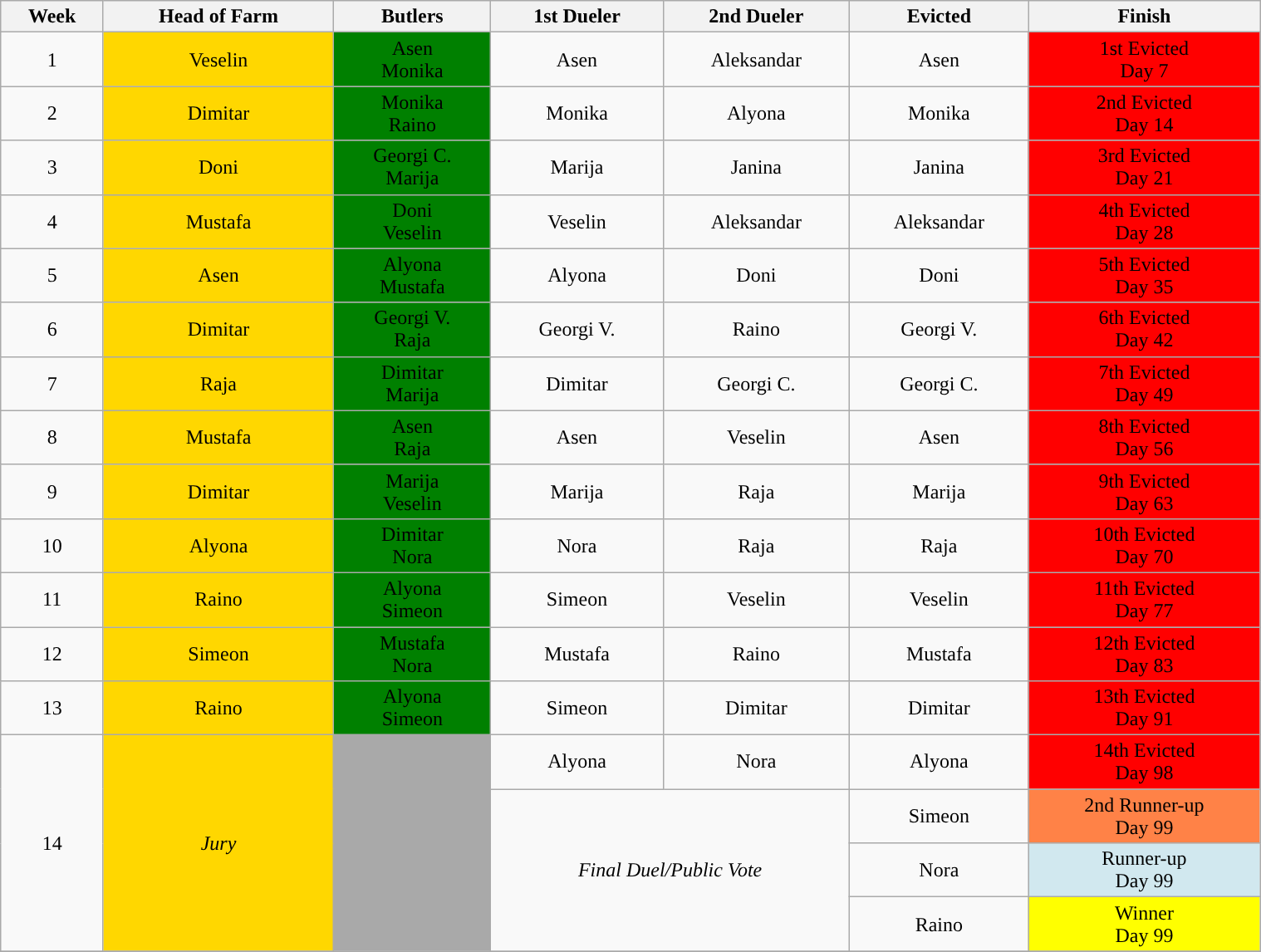<table class="wikitable" style="font-size:100%; text-align:center; width: 80%; margin-left: auto; margin-right: auto;">
<tr>
<th>Week</th>
<th>Head of Farm</th>
<th>Butlers</th>
<th>1st Dueler</th>
<th>2nd Dueler</th>
<th>Evicted</th>
<th>Finish</th>
</tr>
<tr>
<td>1</td>
<td style="background:gold;">Veselin</td>
<td style="background:green;">Asen<br>Monika</td>
<td>Asen</td>
<td>Aleksandar</td>
<td>Asen</td>
<td style="background:#ff0000">1st Evicted<br>Day 7</td>
</tr>
<tr>
<td>2</td>
<td style="background:gold;">Dimitar</td>
<td style="background:green;">Monika<br>Raino</td>
<td>Monika</td>
<td>Alyona</td>
<td>Monika</td>
<td style="background:#ff0000">2nd Evicted<br>Day 14</td>
</tr>
<tr>
<td>3</td>
<td style="background:gold;">Doni</td>
<td style="background:green;">Georgi C.<br>Marija</td>
<td>Marija</td>
<td>Janina</td>
<td>Janina</td>
<td style="background:#ff0000">3rd Evicted<br>Day 21</td>
</tr>
<tr>
<td>4</td>
<td style="background:gold;">Mustafa</td>
<td style="background:green;">Doni<br>Veselin</td>
<td>Veselin</td>
<td>Aleksandar</td>
<td>Aleksandar</td>
<td style="background:#ff0000">4th Evicted<br>Day 28</td>
</tr>
<tr>
<td>5</td>
<td style="background:gold;">Asen</td>
<td style="background:green;">Alyona<br>Mustafa</td>
<td>Alyona</td>
<td>Doni</td>
<td>Doni</td>
<td style="background:#ff0000">5th Evicted<br>Day 35</td>
</tr>
<tr>
<td>6</td>
<td style="background:gold;">Dimitar</td>
<td style="background:green;">Georgi V.<br>Raja</td>
<td>Georgi V.</td>
<td>Raino</td>
<td>Georgi V.</td>
<td style="background:#ff0000">6th Evicted<br>Day 42</td>
</tr>
<tr>
<td>7</td>
<td style="background:gold;">Raja</td>
<td style="background:green;">Dimitar<br>Marija</td>
<td>Dimitar</td>
<td>Georgi C.</td>
<td>Georgi C.</td>
<td style="background:#ff0000">7th Evicted<br>Day 49</td>
</tr>
<tr>
<td>8</td>
<td style="background:gold;">Mustafa</td>
<td style="background:green;">Asen<br>Raja</td>
<td>Asen</td>
<td>Veselin</td>
<td>Asen</td>
<td style="background:#ff0000">8th Evicted<br>Day 56</td>
</tr>
<tr>
<td>9</td>
<td style="background:gold;">Dimitar</td>
<td style="background:green;">Marija<br>Veselin</td>
<td>Marija</td>
<td>Raja</td>
<td>Marija</td>
<td style="background:#ff0000">9th Evicted<br>Day 63</td>
</tr>
<tr>
<td>10</td>
<td style="background:gold;">Alyona</td>
<td style="background:green;">Dimitar<br>Nora</td>
<td>Nora</td>
<td>Raja</td>
<td>Raja</td>
<td style="background:#ff0000">10th Evicted<br>Day 70</td>
</tr>
<tr>
<td>11</td>
<td style="background:gold;">Raino</td>
<td style="background:green;">Alyona<br>Simeon</td>
<td>Simeon</td>
<td>Veselin</td>
<td>Veselin</td>
<td style="background:#ff0000">11th Evicted<br>Day 77</td>
</tr>
<tr>
<td>12</td>
<td style="background:gold;">Simeon</td>
<td style="background:green;">Mustafa<br>Nora</td>
<td>Mustafa</td>
<td>Raino</td>
<td>Mustafa</td>
<td style="background:#ff0000">12th Evicted<br>Day 83</td>
</tr>
<tr>
<td>13</td>
<td style="background:gold;">Raino</td>
<td style="background:green;">Alyona<br>Simeon</td>
<td>Simeon</td>
<td>Dimitar</td>
<td>Dimitar</td>
<td style="background:#ff0000">13th Evicted<br>Day 91</td>
</tr>
<tr>
<td rowspan="4">14</td>
<td rowspan="4" style="background:gold;"><em>Jury</em></td>
<td rowspan="4" bgcolor="darkgrey"></td>
<td rowspan="1">Alyona</td>
<td rowspan="1">Nora</td>
<td rowspan="1">Alyona</td>
<td rowspan="1" style="background:#ff0000">14th Evicted<br>Day 98</td>
</tr>
<tr>
<td colspan="2" rowspan="3"><em>Final Duel/Public Vote</em></td>
<td rowspan="1">Simeon</td>
<td rowspan="1" style="background:#FF8247;">2nd Runner-up<br>Day 99</td>
</tr>
<tr>
<td rowspan="1">Nora</td>
<td rowspan="1" style="background:#D1E8EF">Runner-up<br>Day 99</td>
</tr>
<tr>
<td rowspan="1">Raino</td>
<td rowspan="1" style="background:yellow">Winner<br>Day 99</td>
</tr>
<tr>
</tr>
</table>
